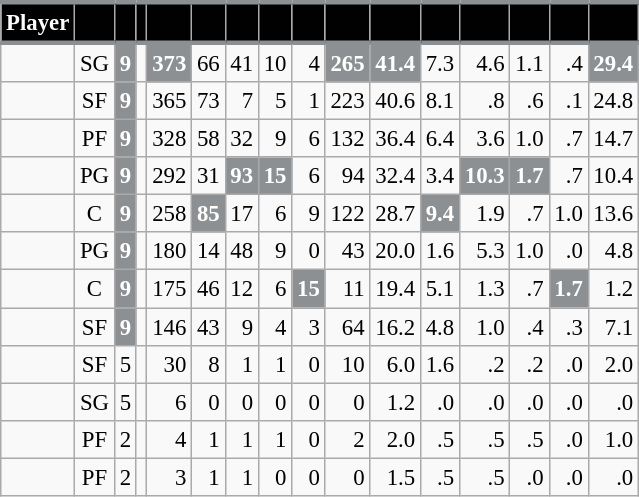<table class="wikitable sortable" style="font-size: 95%; text-align:right;">
<tr>
<th style="background:#010101; color:#FFFFFF; border-top:#8D9093 3px solid; border-bottom:#8D9093 3px solid;">Player</th>
<th style="background:#010101; color:#FFFFFF; border-top:#8D9093 3px solid; border-bottom:#8D9093 3px solid;"></th>
<th style="background:#010101; color:#FFFFFF; border-top:#8D9093 3px solid; border-bottom:#8D9093 3px solid;"></th>
<th style="background:#010101; color:#FFFFFF; border-top:#8D9093 3px solid; border-bottom:#8D9093 3px solid;"></th>
<th style="background:#010101; color:#FFFFFF; border-top:#8D9093 3px solid; border-bottom:#8D9093 3px solid;"></th>
<th style="background:#010101; color:#FFFFFF; border-top:#8D9093 3px solid; border-bottom:#8D9093 3px solid;"></th>
<th style="background:#010101; color:#FFFFFF; border-top:#8D9093 3px solid; border-bottom:#8D9093 3px solid;"></th>
<th style="background:#010101; color:#FFFFFF; border-top:#8D9093 3px solid; border-bottom:#8D9093 3px solid;"></th>
<th style="background:#010101; color:#FFFFFF; border-top:#8D9093 3px solid; border-bottom:#8D9093 3px solid;"></th>
<th style="background:#010101; color:#FFFFFF; border-top:#8D9093 3px solid; border-bottom:#8D9093 3px solid;"></th>
<th style="background:#010101; color:#FFFFFF; border-top:#8D9093 3px solid; border-bottom:#8D9093 3px solid;"></th>
<th style="background:#010101; color:#FFFFFF; border-top:#8D9093 3px solid; border-bottom:#8D9093 3px solid;"></th>
<th style="background:#010101; color:#FFFFFF; border-top:#8D9093 3px solid; border-bottom:#8D9093 3px solid;"></th>
<th style="background:#010101; color:#FFFFFF; border-top:#8D9093 3px solid; border-bottom:#8D9093 3px solid;"></th>
<th style="background:#010101; color:#FFFFFF; border-top:#8D9093 3px solid; border-bottom:#8D9093 3px solid;"></th>
<th style="background:#010101; color:#FFFFFF; border-top:#8D9093 3px solid; border-bottom:#8D9093 3px solid;"></th>
</tr>
<tr>
<td style="text-align:left;"></td>
<td style="text-align:center;">SG</td>
<td style="background:#8D9093; color:#FFFFFF;"><strong>9</strong></td>
<td></td>
<td style="background:#8D9093; color:#FFFFFF;"><strong>373</strong></td>
<td>66</td>
<td>41</td>
<td>10</td>
<td>4</td>
<td style="background:#8D9093; color:#FFFFFF;"><strong>265</strong></td>
<td style="background:#8D9093; color:#FFFFFF;"><strong>41.4</strong></td>
<td>7.3</td>
<td>4.6</td>
<td>1.1</td>
<td>.4</td>
<td style="background:#8D9093; color:#FFFFFF;"><strong>29.4</strong></td>
</tr>
<tr>
<td style="text-align:left;"></td>
<td style="text-align:center;">SF</td>
<td style="background:#8D9093; color:#FFFFFF;"><strong>9</strong></td>
<td></td>
<td>365</td>
<td>73</td>
<td>7</td>
<td>5</td>
<td>1</td>
<td>223</td>
<td>40.6</td>
<td>8.1</td>
<td>.8</td>
<td>.6</td>
<td>.1</td>
<td>24.8</td>
</tr>
<tr>
<td style="text-align:left;"></td>
<td style="text-align:center;">PF</td>
<td style="background:#8D9093; color:#FFFFFF;"><strong>9</strong></td>
<td></td>
<td>328</td>
<td>58</td>
<td>32</td>
<td>9</td>
<td>6</td>
<td>132</td>
<td>36.4</td>
<td>6.4</td>
<td>3.6</td>
<td>1.0</td>
<td>.7</td>
<td>14.7</td>
</tr>
<tr>
<td style="text-align:left;"></td>
<td style="text-align:center;">PG</td>
<td style="background:#8D9093; color:#FFFFFF;"><strong>9</strong></td>
<td></td>
<td>292</td>
<td>31</td>
<td style="background:#8D9093; color:#FFFFFF;"><strong>93</strong></td>
<td style="background:#8D9093; color:#FFFFFF;"><strong>15</strong></td>
<td>6</td>
<td>94</td>
<td>32.4</td>
<td>3.4</td>
<td style="background:#8D9093; color:#FFFFFF;"><strong>10.3</strong></td>
<td style="background:#8D9093; color:#FFFFFF;"><strong>1.7</strong></td>
<td>.7</td>
<td>10.4</td>
</tr>
<tr>
<td style="text-align:left;"></td>
<td style="text-align:center;">C</td>
<td style="background:#8D9093; color:#FFFFFF;"><strong>9</strong></td>
<td></td>
<td>258</td>
<td style="background:#8D9093; color:#FFFFFF;"><strong>85</strong></td>
<td>17</td>
<td>6</td>
<td>9</td>
<td>122</td>
<td>28.7</td>
<td style="background:#8D9093; color:#FFFFFF;"><strong>9.4</strong></td>
<td>1.9</td>
<td>.7</td>
<td>1.0</td>
<td>13.6</td>
</tr>
<tr>
<td style="text-align:left;"></td>
<td style="text-align:center;">PG</td>
<td style="background:#8D9093; color:#FFFFFF;"><strong>9</strong></td>
<td></td>
<td>180</td>
<td>14</td>
<td>48</td>
<td>9</td>
<td>0</td>
<td>43</td>
<td>20.0</td>
<td>1.6</td>
<td>5.3</td>
<td>1.0</td>
<td>.0</td>
<td>4.8</td>
</tr>
<tr>
<td style="text-align:left;"></td>
<td style="text-align:center;">C</td>
<td style="background:#8D9093; color:#FFFFFF;"><strong>9</strong></td>
<td></td>
<td>175</td>
<td>46</td>
<td>12</td>
<td>6</td>
<td style="background:#8D9093; color:#FFFFFF;"><strong>15</strong></td>
<td>11</td>
<td>19.4</td>
<td>5.1</td>
<td>1.3</td>
<td>.7</td>
<td style="background:#8D9093; color:#FFFFFF;"><strong>1.7</strong></td>
<td>1.2</td>
</tr>
<tr>
<td style="text-align:left;"></td>
<td style="text-align:center;">SF</td>
<td style="background:#8D9093; color:#FFFFFF;"><strong>9</strong></td>
<td></td>
<td>146</td>
<td>43</td>
<td>9</td>
<td>4</td>
<td>3</td>
<td>64</td>
<td>16.2</td>
<td>4.8</td>
<td>1.0</td>
<td>.4</td>
<td>.3</td>
<td>7.1</td>
</tr>
<tr>
<td style="text-align:left;"></td>
<td style="text-align:center;">SF</td>
<td>5</td>
<td></td>
<td>30</td>
<td>8</td>
<td>1</td>
<td>1</td>
<td>0</td>
<td>10</td>
<td>6.0</td>
<td>1.6</td>
<td>.2</td>
<td>.2</td>
<td>.0</td>
<td>2.0</td>
</tr>
<tr>
<td style="text-align:left;"></td>
<td style="text-align:center;">SG</td>
<td>5</td>
<td></td>
<td>6</td>
<td>0</td>
<td>0</td>
<td>0</td>
<td>0</td>
<td>0</td>
<td>1.2</td>
<td>.0</td>
<td>.0</td>
<td>.0</td>
<td>.0</td>
<td>.0</td>
</tr>
<tr>
<td style="text-align:left;"></td>
<td style="text-align:center;">PF</td>
<td>2</td>
<td></td>
<td>4</td>
<td>1</td>
<td>1</td>
<td>1</td>
<td>0</td>
<td>2</td>
<td>2.0</td>
<td>.5</td>
<td>.5</td>
<td>.5</td>
<td>.0</td>
<td>1.0</td>
</tr>
<tr>
<td style="text-align:left;"></td>
<td style="text-align:center;">PF</td>
<td>2</td>
<td></td>
<td>3</td>
<td>1</td>
<td>1</td>
<td>0</td>
<td>0</td>
<td>0</td>
<td>1.5</td>
<td>.5</td>
<td>.5</td>
<td>.0</td>
<td>.0</td>
<td>.0</td>
</tr>
</table>
